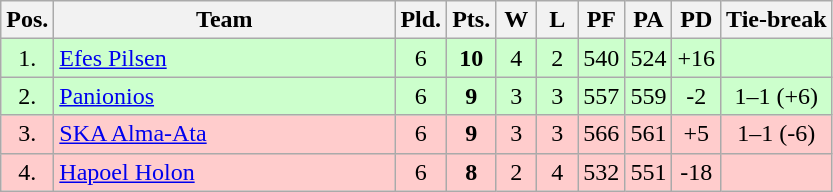<table class="wikitable" style="text-align:center">
<tr>
<th width=15>Pos.</th>
<th width=220>Team</th>
<th width=20>Pld.</th>
<th width=20>Pts.</th>
<th width=20>W</th>
<th width=20>L</th>
<th width=20>PF</th>
<th width=20>PA</th>
<th width=20>PD</th>
<th>Tie-break</th>
</tr>
<tr style="background: #ccffcc;">
<td>1.</td>
<td align=left> <a href='#'>Efes Pilsen</a></td>
<td>6</td>
<td><strong>10</strong></td>
<td>4</td>
<td>2</td>
<td>540</td>
<td>524</td>
<td>+16</td>
<td></td>
</tr>
<tr style="background: #ccffcc;">
<td>2.</td>
<td align=left> <a href='#'>Panionios</a></td>
<td>6</td>
<td><strong>9</strong></td>
<td>3</td>
<td>3</td>
<td>557</td>
<td>559</td>
<td>-2</td>
<td>1–1 (+6)</td>
</tr>
<tr style="background: #ffcccc;">
<td>3.</td>
<td align=left> <a href='#'>SKA Alma-Ata</a></td>
<td>6</td>
<td><strong>9</strong></td>
<td>3</td>
<td>3</td>
<td>566</td>
<td>561</td>
<td>+5</td>
<td>1–1 (-6)</td>
</tr>
<tr style="background: #ffcccc;">
<td>4.</td>
<td align=left> <a href='#'>Hapoel Holon</a></td>
<td>6</td>
<td><strong>8</strong></td>
<td>2</td>
<td>4</td>
<td>532</td>
<td>551</td>
<td>-18</td>
<td></td>
</tr>
</table>
